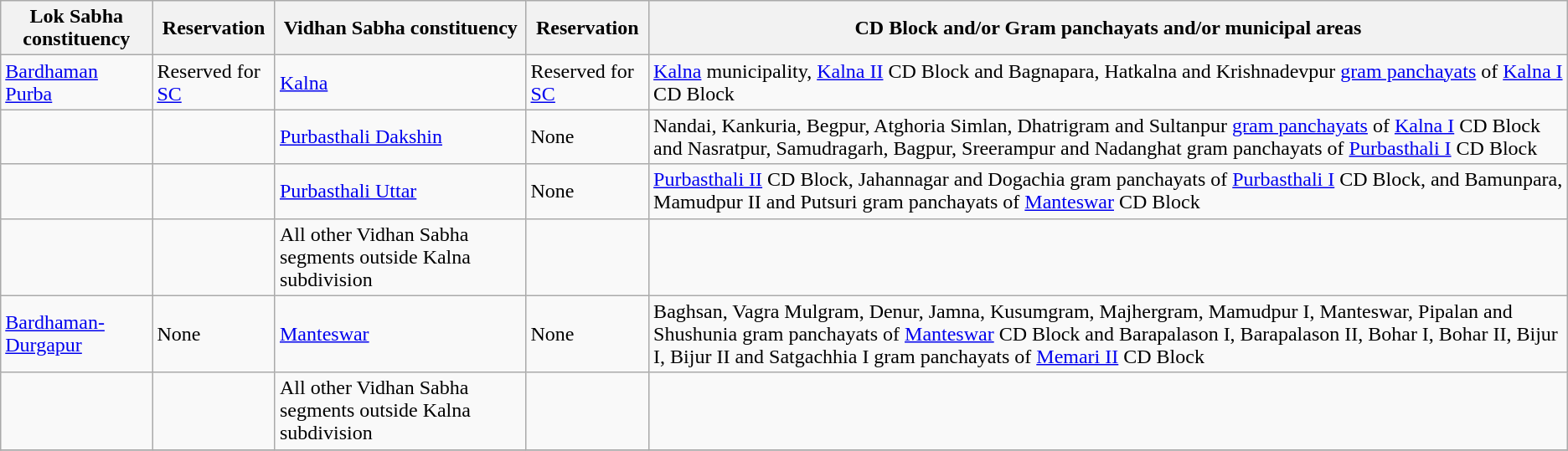<table class="wikitable sortable">
<tr>
<th>Lok Sabha constituency</th>
<th>Reservation</th>
<th>Vidhan Sabha constituency</th>
<th>Reservation</th>
<th>CD Block and/or Gram panchayats and/or municipal areas</th>
</tr>
<tr>
<td><a href='#'>Bardhaman Purba</a></td>
<td>Reserved for <a href='#'>SC</a></td>
<td><a href='#'>Kalna</a></td>
<td>Reserved for <a href='#'>SC</a></td>
<td><a href='#'>Kalna</a> municipality, <a href='#'>Kalna II</a> CD Block and Bagnapara, Hatkalna and Krishnadevpur <a href='#'>gram panchayats</a> of <a href='#'>Kalna I</a> CD Block</td>
</tr>
<tr>
<td></td>
<td></td>
<td><a href='#'>Purbasthali Dakshin</a></td>
<td>None</td>
<td>Nandai, Kankuria, Begpur, Atghoria Simlan, Dhatrigram and Sultanpur <a href='#'>gram panchayats</a> of <a href='#'>Kalna I</a> CD Block and Nasratpur, Samudragarh, Bagpur, Sreerampur and Nadanghat gram panchayats of <a href='#'>Purbasthali I</a>  CD Block</td>
</tr>
<tr>
<td></td>
<td></td>
<td><a href='#'>Purbasthali Uttar</a></td>
<td>None</td>
<td><a href='#'>Purbasthali II</a> CD Block, Jahannagar and Dogachia gram panchayats of <a href='#'>Purbasthali I</a> CD Block, and Bamunpara, Mamudpur II and Putsuri gram panchayats of <a href='#'>Manteswar</a> CD Block</td>
</tr>
<tr>
<td></td>
<td></td>
<td>All other Vidhan Sabha segments outside Kalna subdivision</td>
<td></td>
<td></td>
</tr>
<tr>
<td><a href='#'>Bardhaman-Durgapur</a></td>
<td>None</td>
<td><a href='#'>Manteswar</a></td>
<td>None</td>
<td>Baghsan, Vagra Mulgram, Denur, Jamna, Kusumgram, Majhergram, Mamudpur I, Manteswar, Pipalan and Shushunia gram panchayats of <a href='#'>Manteswar</a> CD Block and Barapalason I, Barapalason II, Bohar I, Bohar II, Bijur I, Bijur II and Satgachhia I gram panchayats of <a href='#'>Memari II</a> CD Block</td>
</tr>
<tr>
<td></td>
<td></td>
<td>All other Vidhan Sabha segments outside Kalna subdivision</td>
<td></td>
<td></td>
</tr>
<tr>
</tr>
</table>
